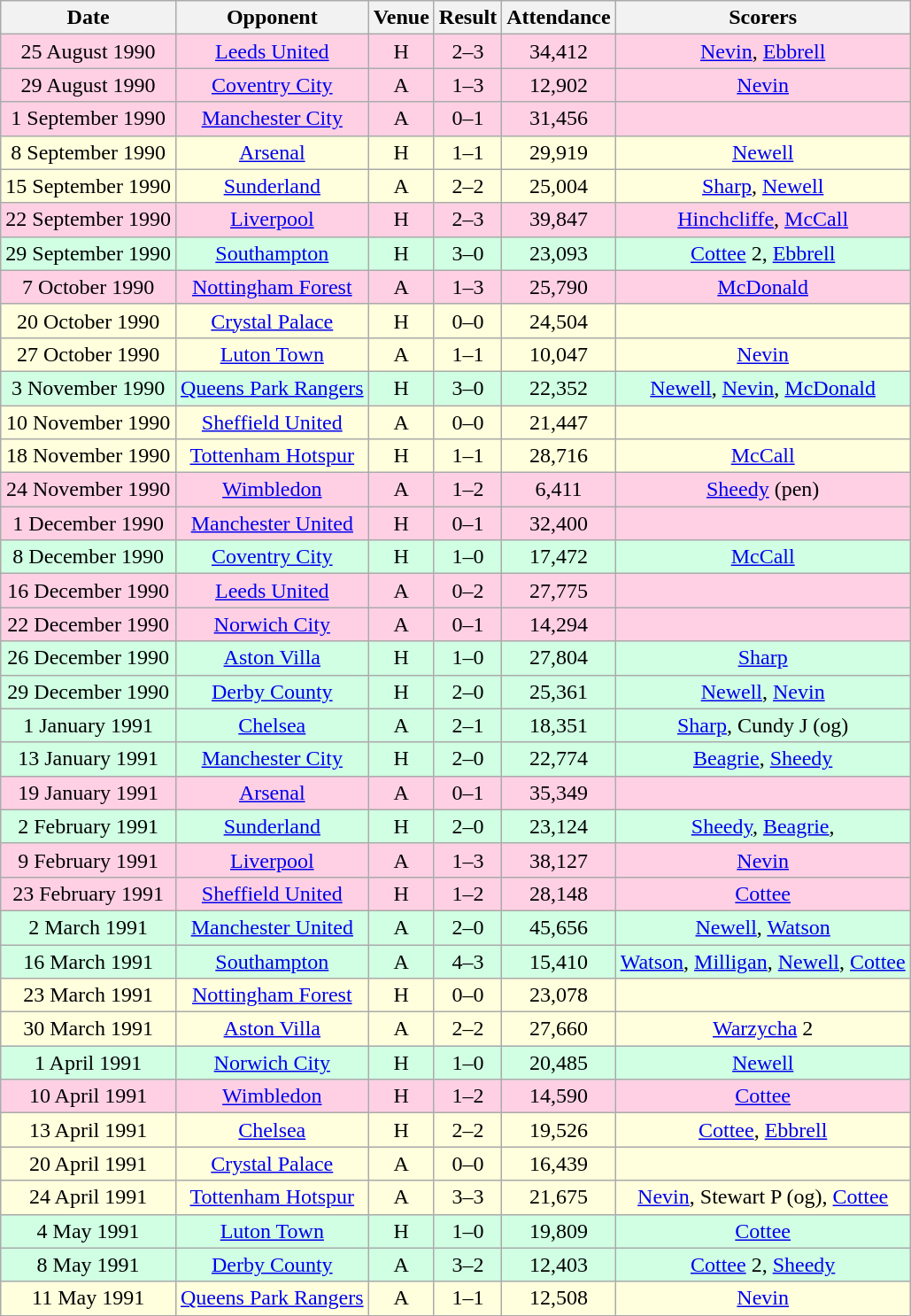<table class="wikitable sortable" style="font-size:100%; text-align:center">
<tr>
<th>Date</th>
<th>Opponent</th>
<th>Venue</th>
<th>Result</th>
<th>Attendance</th>
<th>Scorers</th>
</tr>
<tr style="background-color: #ffd0e3;">
<td>25 August 1990</td>
<td><a href='#'>Leeds United</a></td>
<td>H</td>
<td>2–3</td>
<td>34,412</td>
<td><a href='#'>Nevin</a>, <a href='#'>Ebbrell</a></td>
</tr>
<tr style="background-color: #ffd0e3;">
<td>29 August 1990</td>
<td><a href='#'>Coventry City</a></td>
<td>A</td>
<td>1–3</td>
<td>12,902</td>
<td><a href='#'>Nevin</a></td>
</tr>
<tr style="background-color: #ffd0e3;">
<td>1 September 1990</td>
<td><a href='#'>Manchester City</a></td>
<td>A</td>
<td>0–1</td>
<td>31,456</td>
<td></td>
</tr>
<tr style="background-color: #ffffdd;">
<td>8 September 1990</td>
<td><a href='#'>Arsenal</a></td>
<td>H</td>
<td>1–1</td>
<td>29,919</td>
<td><a href='#'>Newell</a></td>
</tr>
<tr style="background-color: #ffffdd;">
<td>15 September 1990</td>
<td><a href='#'>Sunderland</a></td>
<td>A</td>
<td>2–2</td>
<td>25,004</td>
<td><a href='#'>Sharp</a>, <a href='#'>Newell</a></td>
</tr>
<tr style="background-color: #ffd0e3;">
<td>22 September 1990</td>
<td><a href='#'>Liverpool</a></td>
<td>H</td>
<td>2–3</td>
<td>39,847</td>
<td><a href='#'>Hinchcliffe</a>, <a href='#'>McCall</a></td>
</tr>
<tr style="background-color: #d0ffe3;">
<td>29 September 1990</td>
<td><a href='#'>Southampton</a></td>
<td>H</td>
<td>3–0</td>
<td>23,093</td>
<td><a href='#'>Cottee</a> 2, <a href='#'>Ebbrell</a></td>
</tr>
<tr style="background-color: #ffd0e3;">
<td>7 October 1990</td>
<td><a href='#'>Nottingham Forest</a></td>
<td>A</td>
<td>1–3</td>
<td>25,790</td>
<td><a href='#'>McDonald</a></td>
</tr>
<tr style="background-color: #ffffdd;">
<td>20 October 1990</td>
<td><a href='#'>Crystal Palace</a></td>
<td>H</td>
<td>0–0</td>
<td>24,504</td>
<td></td>
</tr>
<tr style="background-color: #ffffdd;">
<td>27 October 1990</td>
<td><a href='#'>Luton Town</a></td>
<td>A</td>
<td>1–1</td>
<td>10,047</td>
<td><a href='#'>Nevin</a></td>
</tr>
<tr style="background-color: #d0ffe3;">
<td>3 November 1990</td>
<td><a href='#'>Queens Park Rangers</a></td>
<td>H</td>
<td>3–0</td>
<td>22,352</td>
<td><a href='#'>Newell</a>, <a href='#'>Nevin</a>, <a href='#'>McDonald</a></td>
</tr>
<tr style="background-color: #ffffdd;">
<td>10 November 1990</td>
<td><a href='#'>Sheffield United</a></td>
<td>A</td>
<td>0–0</td>
<td>21,447</td>
<td></td>
</tr>
<tr style="background-color: #ffffdd;">
<td>18 November 1990</td>
<td><a href='#'>Tottenham Hotspur</a></td>
<td>H</td>
<td>1–1</td>
<td>28,716</td>
<td><a href='#'>McCall</a></td>
</tr>
<tr style="background-color: #ffd0e3;">
<td>24 November 1990</td>
<td><a href='#'>Wimbledon</a></td>
<td>A</td>
<td>1–2</td>
<td>6,411</td>
<td><a href='#'>Sheedy</a> (pen)</td>
</tr>
<tr style="background-color: #ffd0e3;">
<td>1 December 1990</td>
<td><a href='#'>Manchester United</a></td>
<td>H</td>
<td>0–1</td>
<td>32,400</td>
<td></td>
</tr>
<tr style="background-color: #d0ffe3;">
<td>8 December 1990</td>
<td><a href='#'>Coventry City</a></td>
<td>H</td>
<td>1–0</td>
<td>17,472</td>
<td><a href='#'>McCall</a></td>
</tr>
<tr style="background-color: #ffd0e3;">
<td>16 December 1990</td>
<td><a href='#'>Leeds United</a></td>
<td>A</td>
<td>0–2</td>
<td>27,775</td>
<td></td>
</tr>
<tr style="background-color: #ffd0e3;">
<td>22 December 1990</td>
<td><a href='#'>Norwich City</a></td>
<td>A</td>
<td>0–1</td>
<td>14,294</td>
<td></td>
</tr>
<tr style="background-color: #d0ffe3;">
<td>26 December 1990</td>
<td><a href='#'>Aston Villa</a></td>
<td>H</td>
<td>1–0</td>
<td>27,804</td>
<td><a href='#'>Sharp</a></td>
</tr>
<tr style="background-color: #d0ffe3;">
<td>29 December 1990</td>
<td><a href='#'>Derby County</a></td>
<td>H</td>
<td>2–0</td>
<td>25,361</td>
<td><a href='#'>Newell</a>, <a href='#'>Nevin</a></td>
</tr>
<tr style="background-color: #d0ffe3;">
<td>1 January 1991</td>
<td><a href='#'>Chelsea</a></td>
<td>A</td>
<td>2–1</td>
<td>18,351</td>
<td><a href='#'>Sharp</a>, Cundy J (og)</td>
</tr>
<tr style="background-color: #d0ffe3;">
<td>13 January 1991</td>
<td><a href='#'>Manchester City</a></td>
<td>H</td>
<td>2–0</td>
<td>22,774</td>
<td><a href='#'>Beagrie</a>, <a href='#'>Sheedy</a></td>
</tr>
<tr style="background-color: #ffd0e3;">
<td>19 January 1991</td>
<td><a href='#'>Arsenal</a></td>
<td>A</td>
<td>0–1</td>
<td>35,349</td>
<td></td>
</tr>
<tr style="background-color: #d0ffe3;">
<td>2 February 1991</td>
<td><a href='#'>Sunderland</a></td>
<td>H</td>
<td>2–0</td>
<td>23,124</td>
<td><a href='#'>Sheedy</a>, <a href='#'>Beagrie</a>,</td>
</tr>
<tr style="background-color: #ffd0e3;">
<td>9 February 1991</td>
<td><a href='#'>Liverpool</a></td>
<td>A</td>
<td>1–3</td>
<td>38,127</td>
<td><a href='#'>Nevin</a></td>
</tr>
<tr style="background-color: #ffd0e3;">
<td>23 February 1991</td>
<td><a href='#'>Sheffield United</a></td>
<td>H</td>
<td>1–2</td>
<td>28,148</td>
<td><a href='#'>Cottee</a></td>
</tr>
<tr style="background-color: #d0ffe3;">
<td>2 March 1991</td>
<td><a href='#'>Manchester United</a></td>
<td>A</td>
<td>2–0</td>
<td>45,656</td>
<td><a href='#'>Newell</a>, <a href='#'>Watson</a></td>
</tr>
<tr style="background-color: #d0ffe3;">
<td>16 March 1991</td>
<td><a href='#'>Southampton</a></td>
<td>A</td>
<td>4–3</td>
<td>15,410</td>
<td><a href='#'>Watson</a>, <a href='#'>Milligan</a>, <a href='#'>Newell</a>, <a href='#'>Cottee</a></td>
</tr>
<tr style="background-color: #ffffdd;">
<td>23 March 1991</td>
<td><a href='#'>Nottingham Forest</a></td>
<td>H</td>
<td>0–0</td>
<td>23,078</td>
<td></td>
</tr>
<tr style="background-color: #ffffdd;">
<td>30 March 1991</td>
<td><a href='#'>Aston Villa</a></td>
<td>A</td>
<td>2–2</td>
<td>27,660</td>
<td><a href='#'>Warzycha</a> 2</td>
</tr>
<tr style="background-color: #d0ffe3;">
<td>1 April 1991</td>
<td><a href='#'>Norwich City</a></td>
<td>H</td>
<td>1–0</td>
<td>20,485</td>
<td><a href='#'>Newell</a></td>
</tr>
<tr style="background-color: #ffd0e3;">
<td>10 April 1991</td>
<td><a href='#'>Wimbledon</a></td>
<td>H</td>
<td>1–2</td>
<td>14,590</td>
<td><a href='#'>Cottee</a></td>
</tr>
<tr style="background-color: #ffffdd;">
<td>13 April 1991</td>
<td><a href='#'>Chelsea</a></td>
<td>H</td>
<td>2–2</td>
<td>19,526</td>
<td><a href='#'>Cottee</a>, <a href='#'>Ebbrell</a></td>
</tr>
<tr style="background-color: #ffffdd;">
<td>20 April 1991</td>
<td><a href='#'>Crystal Palace</a></td>
<td>A</td>
<td>0–0</td>
<td>16,439</td>
<td></td>
</tr>
<tr style="background-color: #ffffdd;">
<td>24 April 1991</td>
<td><a href='#'>Tottenham Hotspur</a></td>
<td>A</td>
<td>3–3</td>
<td>21,675</td>
<td><a href='#'>Nevin</a>, Stewart P (og), <a href='#'>Cottee</a></td>
</tr>
<tr style="background-color: #d0ffe3;">
<td>4 May 1991</td>
<td><a href='#'>Luton Town</a></td>
<td>H</td>
<td>1–0</td>
<td>19,809</td>
<td><a href='#'>Cottee</a></td>
</tr>
<tr style="background-color: #d0ffe3;">
<td>8 May 1991</td>
<td><a href='#'>Derby County</a></td>
<td>A</td>
<td>3–2</td>
<td>12,403</td>
<td><a href='#'>Cottee</a> 2, <a href='#'>Sheedy</a></td>
</tr>
<tr style="background-color: #ffffdd;">
<td>11 May 1991</td>
<td><a href='#'>Queens Park Rangers</a></td>
<td>A</td>
<td>1–1</td>
<td>12,508</td>
<td><a href='#'>Nevin</a></td>
</tr>
</table>
